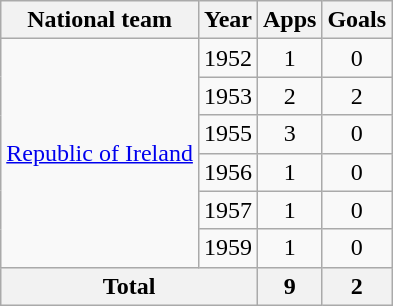<table class="wikitable" style="text-align:center">
<tr>
<th>National team</th>
<th>Year</th>
<th>Apps</th>
<th>Goals</th>
</tr>
<tr>
<td rowspan="6"><a href='#'>Republic of Ireland</a></td>
<td>1952</td>
<td>1</td>
<td>0</td>
</tr>
<tr>
<td>1953</td>
<td>2</td>
<td>2</td>
</tr>
<tr>
<td>1955</td>
<td>3</td>
<td>0</td>
</tr>
<tr>
<td>1956</td>
<td>1</td>
<td>0</td>
</tr>
<tr>
<td>1957</td>
<td>1</td>
<td>0</td>
</tr>
<tr>
<td>1959</td>
<td>1</td>
<td>0</td>
</tr>
<tr>
<th colspan="2">Total</th>
<th>9</th>
<th>2</th>
</tr>
</table>
